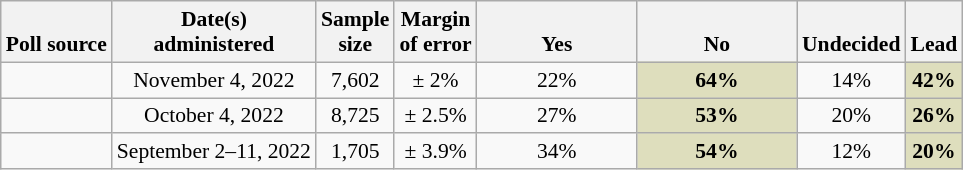<table class="wikitable sortable" style="font-size:90%;text-align:center;">
<tr valign=bottom>
<th>Poll source</th>
<th>Date(s)<br>administered</th>
<th data-sort-type="number">Sample<br>size</th>
<th>Margin<br>of error</th>
<th style="width:100px;">Yes</th>
<th style="width:100px;">No</th>
<th>Undecided</th>
<th>Lead</th>
</tr>
<tr>
<td style="text-align:left;"></td>
<td data-sort-value="2022-11-02">November 4, 2022</td>
<td>7,602</td>
<td>± 2%</td>
<td>22%</td>
<td style="background-color:#DEDEBD"><strong>64%</strong></td>
<td>14%</td>
<td style="background-color:#DEDEBD"><strong>42%</strong></td>
</tr>
<tr>
<td style="text-align:left;"></td>
<td data-sort-value="2022-10-04">October 4, 2022</td>
<td>8,725</td>
<td>± 2.5%</td>
<td>27%</td>
<td style="background-color:#DEDEBD"><strong>53%</strong></td>
<td>20%</td>
<td style="background-color:#DEDEBD"><strong>26%</strong></td>
</tr>
<tr>
<td style="text-align:left;"></td>
<td data-sort-value="2022-09-11">September 2–11, 2022</td>
<td>1,705</td>
<td>± 3.9%</td>
<td>34%</td>
<td style="background-color:#DEDEBD"><strong>54%</strong></td>
<td>12%</td>
<td style="background-color:#DEDEBD"><strong>20%</strong></td>
</tr>
</table>
